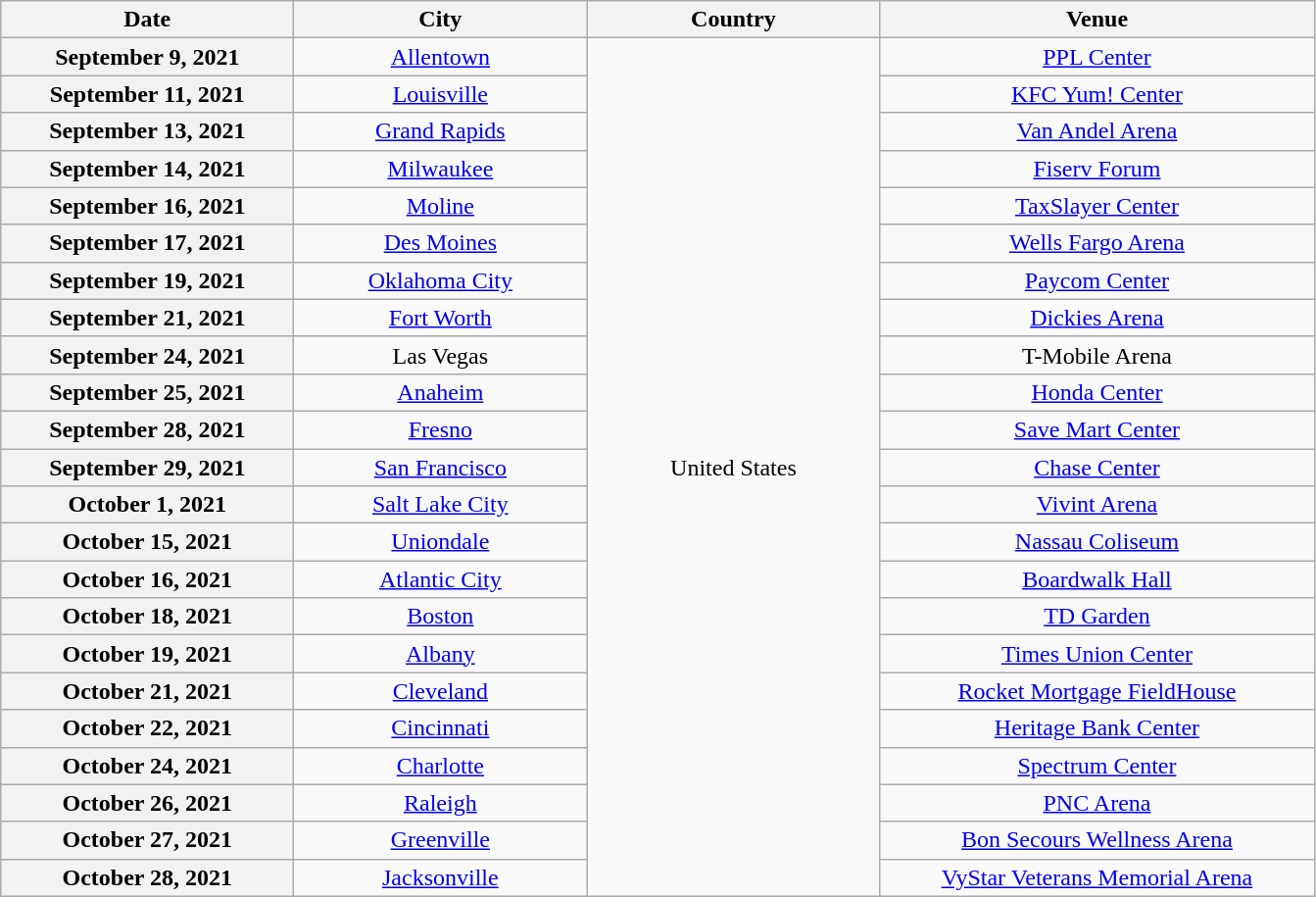<table class="wikitable plainrowheaders" style="text-align:center;">
<tr>
<th scope="col" style="width:12em;">Date</th>
<th scope="col" style="width:12em;">City</th>
<th scope="col" style="width:12em;">Country</th>
<th scope="col" style="width:18em;">Venue</th>
</tr>
<tr>
<th scope="row">September 9, 2021</th>
<td><a href='#'>Allentown</a></td>
<td rowspan="23">United States</td>
<td><a href='#'>PPL Center</a></td>
</tr>
<tr>
<th scope="row">September 11, 2021</th>
<td><a href='#'>Louisville</a></td>
<td><a href='#'>KFC Yum! Center</a></td>
</tr>
<tr>
<th scope="row">September 13, 2021</th>
<td><a href='#'>Grand Rapids</a></td>
<td><a href='#'>Van Andel Arena</a></td>
</tr>
<tr>
<th scope="row">September 14, 2021</th>
<td><a href='#'>Milwaukee</a></td>
<td><a href='#'>Fiserv Forum</a></td>
</tr>
<tr>
<th scope="row">September 16, 2021</th>
<td><a href='#'>Moline</a></td>
<td><a href='#'>TaxSlayer Center</a></td>
</tr>
<tr>
<th scope="row">September 17, 2021</th>
<td><a href='#'>Des Moines</a></td>
<td><a href='#'>Wells Fargo Arena</a></td>
</tr>
<tr>
<th scope="row">September 19, 2021</th>
<td><a href='#'>Oklahoma City</a></td>
<td><a href='#'>Paycom Center</a></td>
</tr>
<tr>
<th scope="row">September 21, 2021</th>
<td><a href='#'>Fort Worth</a></td>
<td><a href='#'>Dickies Arena</a></td>
</tr>
<tr>
<th scope="row">September 24, 2021</th>
<td>Las Vegas</td>
<td>T-Mobile Arena</td>
</tr>
<tr>
<th scope="row">September 25, 2021</th>
<td><a href='#'>Anaheim</a></td>
<td><a href='#'>Honda Center</a></td>
</tr>
<tr>
<th scope="row">September 28, 2021</th>
<td><a href='#'>Fresno</a></td>
<td><a href='#'>Save Mart Center</a></td>
</tr>
<tr>
<th scope="row">September 29, 2021</th>
<td><a href='#'>San Francisco</a></td>
<td><a href='#'>Chase Center</a></td>
</tr>
<tr>
<th scope="row">October 1, 2021</th>
<td><a href='#'>Salt Lake City</a></td>
<td><a href='#'>Vivint Arena</a></td>
</tr>
<tr>
<th scope="row">October 15, 2021</th>
<td><a href='#'>Uniondale</a></td>
<td><a href='#'>Nassau Coliseum</a></td>
</tr>
<tr>
<th scope="row">October 16, 2021</th>
<td><a href='#'>Atlantic City</a></td>
<td><a href='#'>Boardwalk Hall</a></td>
</tr>
<tr>
<th scope="row">October 18, 2021</th>
<td><a href='#'>Boston</a></td>
<td><a href='#'>TD Garden</a></td>
</tr>
<tr>
<th scope="row">October 19, 2021</th>
<td><a href='#'>Albany</a></td>
<td><a href='#'>Times Union Center</a></td>
</tr>
<tr>
<th scope="row">October 21, 2021</th>
<td><a href='#'>Cleveland</a></td>
<td><a href='#'>Rocket Mortgage FieldHouse</a></td>
</tr>
<tr>
<th scope="row">October 22, 2021</th>
<td><a href='#'>Cincinnati</a></td>
<td><a href='#'>Heritage Bank Center</a></td>
</tr>
<tr>
<th scope="row">October 24, 2021</th>
<td><a href='#'>Charlotte</a></td>
<td><a href='#'>Spectrum Center</a></td>
</tr>
<tr>
<th scope="row">October 26, 2021</th>
<td><a href='#'>Raleigh</a></td>
<td><a href='#'>PNC Arena</a></td>
</tr>
<tr>
<th scope="row">October 27, 2021</th>
<td><a href='#'>Greenville</a></td>
<td><a href='#'>Bon Secours Wellness Arena</a></td>
</tr>
<tr>
<th scope="row">October 28, 2021</th>
<td><a href='#'>Jacksonville</a></td>
<td><a href='#'>VyStar Veterans Memorial Arena</a></td>
</tr>
</table>
